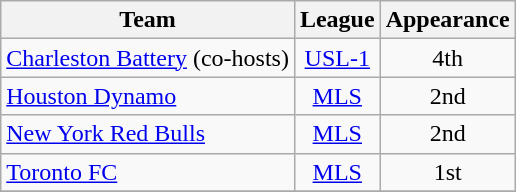<table class="wikitable sortable" style="text-align:center">
<tr>
<th>Team</th>
<th>League</th>
<th>Appearance</th>
</tr>
<tr>
<td style="text-align:left;"> <a href='#'>Charleston Battery</a> (co-hosts)</td>
<td><a href='#'>USL-1</a></td>
<td>4th</td>
</tr>
<tr>
<td style="text-align:left;"> <a href='#'>Houston Dynamo</a></td>
<td><a href='#'>MLS</a></td>
<td>2nd</td>
</tr>
<tr>
<td style="text-align:left;"> <a href='#'>New York Red Bulls</a></td>
<td><a href='#'>MLS</a></td>
<td>2nd</td>
</tr>
<tr>
<td style="text-align:left;"> <a href='#'>Toronto FC</a></td>
<td><a href='#'>MLS</a></td>
<td>1st</td>
</tr>
<tr>
</tr>
</table>
